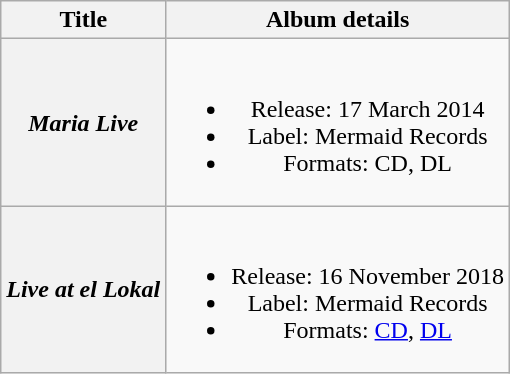<table class="wikitable plainrowheaders" style="text-align:center;">
<tr>
<th scope="col" rowspan="1">Title</th>
<th scope="col" rowspan="1">Album details</th>
</tr>
<tr>
<th scope="row"><em>Maria Live</em></th>
<td><br><ul><li>Release: 17 March 2014</li><li>Label: Mermaid Records</li><li>Formats: CD, DL</li></ul></td>
</tr>
<tr>
<th scope="row"><em>Live at el Lokal</em></th>
<td><br><ul><li>Release: 16 November 2018</li><li>Label: Mermaid Records</li><li>Formats: <a href='#'>CD</a>, <a href='#'>DL</a></li></ul></td>
</tr>
</table>
